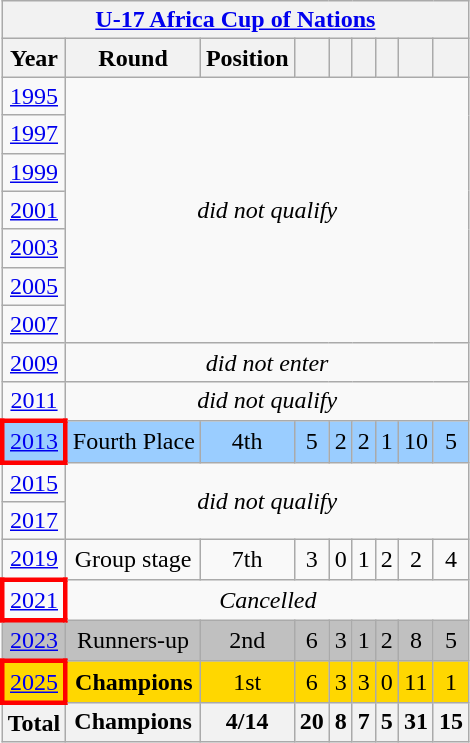<table class="wikitable" style="text-align: center;">
<tr>
<th colspan=9><a href='#'>U-17 Africa Cup of Nations</a></th>
</tr>
<tr>
<th>Year</th>
<th>Round</th>
<th>Position</th>
<th></th>
<th></th>
<th></th>
<th></th>
<th></th>
<th></th>
</tr>
<tr>
<td> <a href='#'>1995</a></td>
<td rowspan=7 colspan=8><em>did not qualify</em></td>
</tr>
<tr>
<td> <a href='#'>1997</a></td>
</tr>
<tr>
<td> <a href='#'>1999</a></td>
</tr>
<tr>
<td> <a href='#'>2001</a></td>
</tr>
<tr>
<td> <a href='#'>2003</a></td>
</tr>
<tr>
<td> <a href='#'>2005</a></td>
</tr>
<tr>
<td> <a href='#'>2007</a></td>
</tr>
<tr>
<td> <a href='#'>2009</a></td>
<td rowspan=1 colspan=8><em>did not enter</em></td>
</tr>
<tr>
<td> <a href='#'>2011</a></td>
<td rowspan=1 colspan=8><em>did not qualify</em></td>
</tr>
<tr style="background:#9acdff;">
<td style="border: 3px solid red"> <a href='#'>2013</a></td>
<td>Fourth Place</td>
<td>4th</td>
<td>5</td>
<td>2</td>
<td>2</td>
<td>1</td>
<td>10</td>
<td>5</td>
</tr>
<tr>
<td> <a href='#'>2015</a></td>
<td rowspan=2 colspan=8><em>did not qualify</em></td>
</tr>
<tr>
<td> <a href='#'>2017</a></td>
</tr>
<tr>
<td> <a href='#'>2019</a></td>
<td>Group stage</td>
<td>7th</td>
<td>3</td>
<td>0</td>
<td>1</td>
<td>2</td>
<td>2</td>
<td>4</td>
</tr>
<tr>
<td style="border: 3px solid red"> <a href='#'>2021</a></td>
<td rowspan=1 colspan=8><em>Cancelled</em></td>
</tr>
<tr bgcolor=silver>
<td> <a href='#'>2023</a></td>
<td>Runners-up</td>
<td>2nd</td>
<td>6</td>
<td>3</td>
<td>1</td>
<td>2</td>
<td>8</td>
<td>5</td>
</tr>
<tr bgcolor=gold>
<td style="border: 3px solid red"> <a href='#'>2025</a></td>
<td><strong>Champions</strong></td>
<td>1st</td>
<td>6</td>
<td>3</td>
<td>3</td>
<td>0</td>
<td>11</td>
<td>1</td>
</tr>
<tr>
<th>Total</th>
<th>Champions</th>
<th>4/14</th>
<th>20</th>
<th>8</th>
<th>7</th>
<th>5</th>
<th>31</th>
<th>15</th>
</tr>
</table>
